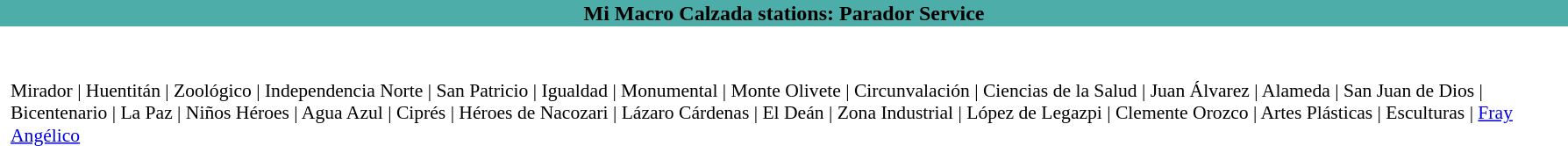<table style="margin: 0 2em 0 2em;" align="center">
<tr>
<th style="background:#4CADA9" width="100%" align="center"><span><strong>Mi Macro Calzada stations: Parador Service</strong></span></th>
<th></th>
</tr>
<tr>
<td style="font-size: 90%;" align="center"><br><table>
<tr>
<th></th>
<td><br>Mirador  | Huentitán | Zoológico | Independencia Norte   | San Patricio  | Igualdad | Monumental | Monte Olivete | Circunvalación  | Ciencias de la Salud | Juan Álvarez  | Alameda | San Juan de Dios   | Bicentenario   | La Paz | Niños Héroes  | Agua Azul | Ciprés | Héroes de Nacozari | Lázaro Cárdenas  | El Deán | Zona Industrial | López de Legazpi | Clemente Orozco  | Artes Plásticas | Esculturas  | <a href='#'>Fray Angélico</a> </td>
</tr>
<tr>
</tr>
</table>
</td>
</tr>
</table>
